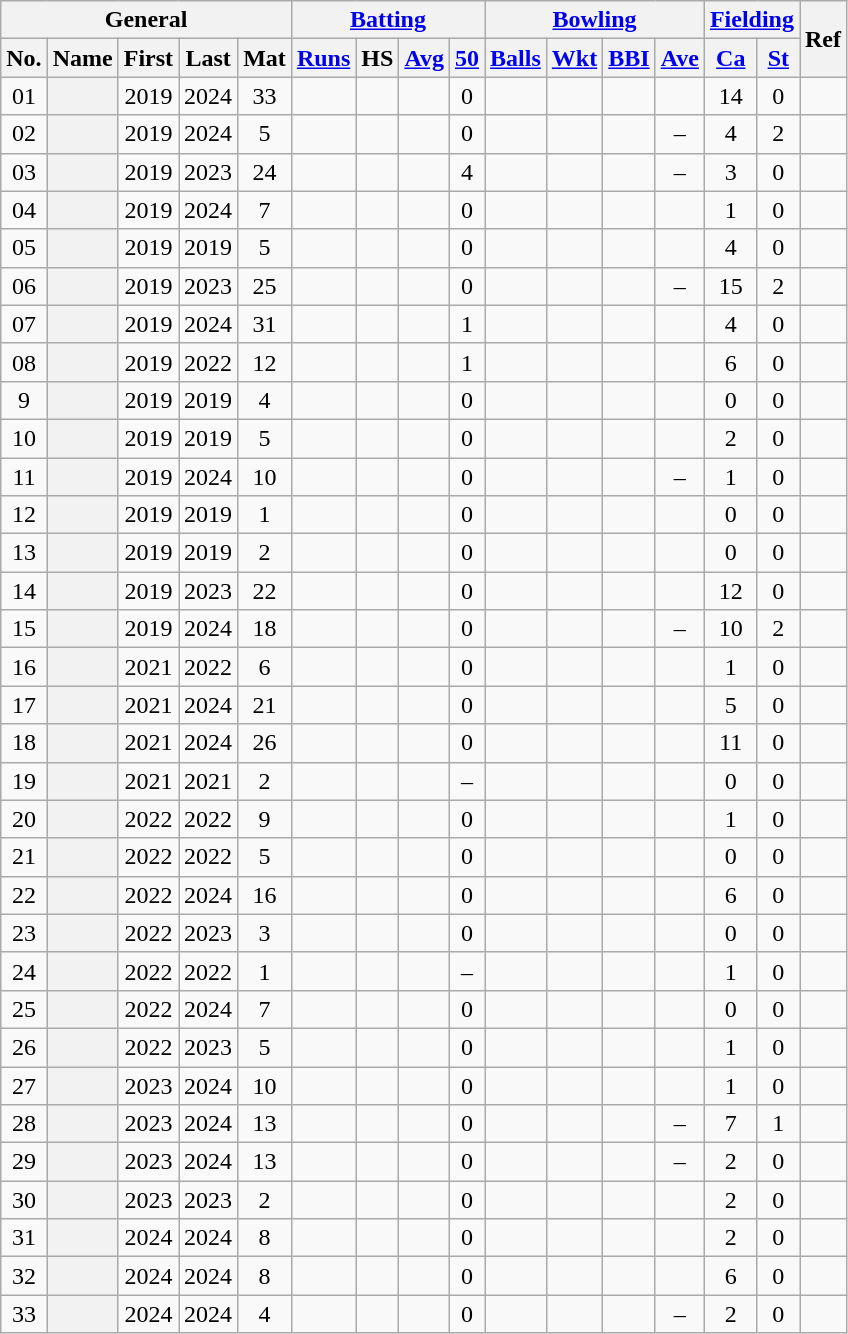<table class="wikitable plainrowheaders sortable">
<tr align="center">
<th scope="col" colspan=5 class="unsortable">General</th>
<th scope="col" colspan=4 class="unsortable"><a href='#'>Batting</a></th>
<th scope="col" colspan=4 class="unsortable"><a href='#'>Bowling</a></th>
<th scope="col" colspan=2 class="unsortable"><a href='#'>Fielding</a></th>
<th scope="col" rowspan=2 class="unsortable">Ref</th>
</tr>
<tr align="center">
<th scope="col">No.</th>
<th scope="col">Name</th>
<th scope="col">First</th>
<th scope="col">Last</th>
<th scope="col">Mat</th>
<th scope="col"><a href='#'>Runs</a></th>
<th scope="col">HS</th>
<th scope="col"><a href='#'>Avg</a></th>
<th scope="col"><a href='#'>50</a></th>
<th scope="col"><a href='#'>Balls</a></th>
<th scope="col"><a href='#'>Wkt</a></th>
<th scope="col"><a href='#'>BBI</a></th>
<th scope="col"><a href='#'>Ave</a></th>
<th scope="col"><a href='#'>Ca</a></th>
<th scope="col"><a href='#'>St</a></th>
</tr>
<tr align="center">
<td><span>0</span>1</td>
<th scope="row" align="left"></th>
<td>2019</td>
<td>2024</td>
<td>33</td>
<td></td>
<td></td>
<td></td>
<td>0</td>
<td></td>
<td></td>
<td></td>
<td></td>
<td>14</td>
<td>0</td>
<td></td>
</tr>
<tr align="center">
<td><span>0</span>2</td>
<th scope="row" align="left"></th>
<td>2019</td>
<td>2024</td>
<td>5</td>
<td></td>
<td></td>
<td></td>
<td>0</td>
<td></td>
<td></td>
<td></td>
<td>–</td>
<td>4</td>
<td>2</td>
<td></td>
</tr>
<tr align="center">
<td><span>0</span>3</td>
<th scope="row" align="left"></th>
<td>2019</td>
<td>2023</td>
<td>24</td>
<td></td>
<td></td>
<td></td>
<td>4</td>
<td></td>
<td></td>
<td></td>
<td>–</td>
<td>3</td>
<td>0</td>
<td></td>
</tr>
<tr align="center">
<td><span>0</span>4</td>
<th scope="row" align="left"></th>
<td>2019</td>
<td>2024</td>
<td>7</td>
<td></td>
<td></td>
<td></td>
<td>0</td>
<td></td>
<td></td>
<td></td>
<td></td>
<td>1</td>
<td>0</td>
<td></td>
</tr>
<tr align="center">
<td><span>0</span>5</td>
<th scope="row" align="left"></th>
<td>2019</td>
<td>2019</td>
<td>5</td>
<td></td>
<td></td>
<td></td>
<td>0</td>
<td></td>
<td></td>
<td></td>
<td></td>
<td>4</td>
<td>0</td>
<td></td>
</tr>
<tr align="center">
<td><span>0</span>6</td>
<th scope="row" align="left"></th>
<td>2019</td>
<td>2023</td>
<td>25</td>
<td></td>
<td></td>
<td></td>
<td>0</td>
<td></td>
<td></td>
<td></td>
<td>–</td>
<td>15</td>
<td>2</td>
<td></td>
</tr>
<tr align="center">
<td><span>0</span>7</td>
<th scope="row" align="left"></th>
<td>2019</td>
<td>2024</td>
<td>31</td>
<td></td>
<td></td>
<td></td>
<td>1</td>
<td></td>
<td></td>
<td></td>
<td></td>
<td>4</td>
<td>0</td>
<td></td>
</tr>
<tr align="center">
<td><span>0</span>8</td>
<th scope="row" align="left"></th>
<td>2019</td>
<td>2022</td>
<td>12</td>
<td></td>
<td></td>
<td></td>
<td>1</td>
<td></td>
<td></td>
<td></td>
<td></td>
<td>6</td>
<td>0</td>
<td></td>
</tr>
<tr align="center">
<td>9</td>
<th scope="row" align="left"></th>
<td>2019</td>
<td>2019</td>
<td>4</td>
<td></td>
<td></td>
<td></td>
<td>0</td>
<td></td>
<td></td>
<td></td>
<td></td>
<td>0</td>
<td>0</td>
<td></td>
</tr>
<tr align="center">
<td>10</td>
<th scope="row" align="left"></th>
<td>2019</td>
<td>2019</td>
<td>5</td>
<td></td>
<td></td>
<td></td>
<td>0</td>
<td></td>
<td></td>
<td></td>
<td></td>
<td>2</td>
<td>0</td>
<td></td>
</tr>
<tr align="center">
<td>11</td>
<th scope="row" align="left"></th>
<td>2019</td>
<td>2024</td>
<td>10</td>
<td></td>
<td></td>
<td></td>
<td>0</td>
<td></td>
<td></td>
<td></td>
<td>–</td>
<td>1</td>
<td>0</td>
<td></td>
</tr>
<tr align="center">
<td>12</td>
<th scope="row" align="left"></th>
<td>2019</td>
<td>2019</td>
<td>1</td>
<td></td>
<td></td>
<td></td>
<td>0</td>
<td></td>
<td></td>
<td></td>
<td></td>
<td>0</td>
<td>0</td>
<td></td>
</tr>
<tr align="center">
<td>13</td>
<th scope="row" align="left"></th>
<td>2019</td>
<td>2019</td>
<td>2</td>
<td></td>
<td></td>
<td></td>
<td>0</td>
<td></td>
<td></td>
<td></td>
<td></td>
<td>0</td>
<td>0</td>
<td></td>
</tr>
<tr align="center">
<td>14</td>
<th scope="row" align="left"></th>
<td>2019</td>
<td>2023</td>
<td>22</td>
<td></td>
<td></td>
<td></td>
<td>0</td>
<td></td>
<td></td>
<td></td>
<td></td>
<td>12</td>
<td>0</td>
<td></td>
</tr>
<tr align="center">
<td>15</td>
<th scope="row" align="left"></th>
<td>2019</td>
<td>2024</td>
<td>18</td>
<td></td>
<td></td>
<td></td>
<td>0</td>
<td></td>
<td></td>
<td></td>
<td>–</td>
<td>10</td>
<td>2</td>
<td></td>
</tr>
<tr align="center">
<td>16</td>
<th scope="row" align="left"></th>
<td>2021</td>
<td>2022</td>
<td>6</td>
<td></td>
<td></td>
<td></td>
<td>0</td>
<td></td>
<td></td>
<td></td>
<td></td>
<td>1</td>
<td>0</td>
<td></td>
</tr>
<tr align="center">
<td>17</td>
<th scope="row" align="left"></th>
<td>2021</td>
<td>2024</td>
<td>21</td>
<td></td>
<td></td>
<td></td>
<td>0</td>
<td></td>
<td></td>
<td></td>
<td></td>
<td>5</td>
<td>0</td>
<td></td>
</tr>
<tr align="center">
<td>18</td>
<th scope="row" align="left"></th>
<td>2021</td>
<td>2024</td>
<td>26</td>
<td></td>
<td></td>
<td></td>
<td>0</td>
<td></td>
<td></td>
<td></td>
<td></td>
<td>11</td>
<td>0</td>
<td></td>
</tr>
<tr align="center">
<td>19</td>
<th scope="row" align="left"></th>
<td>2021</td>
<td>2021</td>
<td>2</td>
<td></td>
<td></td>
<td></td>
<td>–</td>
<td></td>
<td></td>
<td></td>
<td></td>
<td>0</td>
<td>0</td>
<td></td>
</tr>
<tr align="center">
<td>20</td>
<th scope="row" align="left"></th>
<td>2022</td>
<td>2022</td>
<td>9</td>
<td></td>
<td></td>
<td></td>
<td>0</td>
<td></td>
<td></td>
<td></td>
<td></td>
<td>1</td>
<td>0</td>
<td></td>
</tr>
<tr align="center">
<td>21</td>
<th scope="row" align="left"></th>
<td>2022</td>
<td>2022</td>
<td>5</td>
<td></td>
<td></td>
<td></td>
<td>0</td>
<td></td>
<td></td>
<td></td>
<td></td>
<td>0</td>
<td>0</td>
<td></td>
</tr>
<tr align="center">
<td>22</td>
<th scope="row" align="left"></th>
<td>2022</td>
<td>2024</td>
<td>16</td>
<td></td>
<td></td>
<td></td>
<td>0</td>
<td></td>
<td></td>
<td></td>
<td></td>
<td>6</td>
<td>0</td>
<td></td>
</tr>
<tr align="center">
<td>23</td>
<th scope="row" align="left"></th>
<td>2022</td>
<td>2023</td>
<td>3</td>
<td></td>
<td></td>
<td></td>
<td>0</td>
<td></td>
<td></td>
<td></td>
<td></td>
<td>0</td>
<td>0</td>
<td></td>
</tr>
<tr align="center">
<td>24</td>
<th scope="row" align="left"></th>
<td>2022</td>
<td>2022</td>
<td>1</td>
<td></td>
<td></td>
<td></td>
<td>–</td>
<td></td>
<td></td>
<td></td>
<td></td>
<td>1</td>
<td>0</td>
<td></td>
</tr>
<tr align="center">
<td>25</td>
<th scope="row" align="left"></th>
<td>2022</td>
<td>2024</td>
<td>7</td>
<td></td>
<td></td>
<td></td>
<td>0</td>
<td></td>
<td></td>
<td></td>
<td></td>
<td>0</td>
<td>0</td>
<td></td>
</tr>
<tr align="center">
<td>26</td>
<th scope="row" align="left"></th>
<td>2022</td>
<td>2023</td>
<td>5</td>
<td></td>
<td></td>
<td></td>
<td>0</td>
<td></td>
<td></td>
<td></td>
<td></td>
<td>1</td>
<td>0</td>
<td></td>
</tr>
<tr align="center">
<td>27</td>
<th scope="row" align="left"></th>
<td>2023</td>
<td>2024</td>
<td>10</td>
<td></td>
<td></td>
<td></td>
<td>0</td>
<td></td>
<td></td>
<td></td>
<td></td>
<td>1</td>
<td>0</td>
<td></td>
</tr>
<tr align="center">
<td>28</td>
<th scope="row" align="left"></th>
<td>2023</td>
<td>2024</td>
<td>13</td>
<td></td>
<td></td>
<td></td>
<td>0</td>
<td></td>
<td></td>
<td></td>
<td>–</td>
<td>7</td>
<td>1</td>
<td></td>
</tr>
<tr align="center">
<td>29</td>
<th scope="row" align="left"></th>
<td>2023</td>
<td>2024</td>
<td>13</td>
<td></td>
<td></td>
<td></td>
<td>0</td>
<td></td>
<td></td>
<td></td>
<td>–</td>
<td>2</td>
<td>0</td>
<td></td>
</tr>
<tr align="center">
<td>30</td>
<th scope="row" align="left"></th>
<td>2023</td>
<td>2023</td>
<td>2</td>
<td></td>
<td></td>
<td></td>
<td>0</td>
<td></td>
<td></td>
<td></td>
<td></td>
<td>2</td>
<td>0</td>
<td></td>
</tr>
<tr align="center">
<td>31</td>
<th scope="row" align="left"></th>
<td>2024</td>
<td>2024</td>
<td>8</td>
<td></td>
<td></td>
<td></td>
<td>0</td>
<td></td>
<td></td>
<td></td>
<td></td>
<td>2</td>
<td>0</td>
<td></td>
</tr>
<tr align="center">
<td>32</td>
<th scope="row" align="left"></th>
<td>2024</td>
<td>2024</td>
<td>8</td>
<td></td>
<td></td>
<td></td>
<td>0</td>
<td></td>
<td></td>
<td></td>
<td></td>
<td>6</td>
<td>0</td>
<td></td>
</tr>
<tr align="center">
<td>33</td>
<th scope="row" align="left"></th>
<td>2024</td>
<td>2024</td>
<td>4</td>
<td></td>
<td></td>
<td></td>
<td>0</td>
<td></td>
<td></td>
<td></td>
<td>–</td>
<td>2</td>
<td>0</td>
<td></td>
</tr>
</table>
